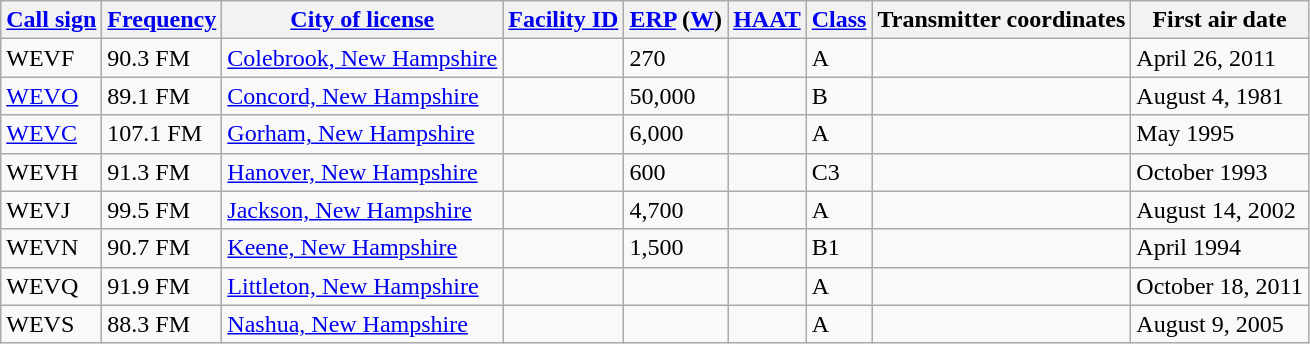<table class="wikitable sortable">
<tr>
<th><a href='#'>Call sign</a></th>
<th data-sort-type="number"><a href='#'>Frequency</a></th>
<th><a href='#'>City of license</a></th>
<th data-sort-type="number"><a href='#'>Facility ID</a></th>
<th data-sort-type="number"><a href='#'>ERP</a> (<a href='#'>W</a>)</th>
<th data-sort-type="number"><a href='#'>HAAT</a></th>
<th><a href='#'>Class</a></th>
<th class="unsortable">Transmitter coordinates</th>
<th class="unsortable">First air date</th>
</tr>
<tr>
<td>WEVF</td>
<td>90.3 FM</td>
<td><a href='#'>Colebrook, New Hampshire</a></td>
<td></td>
<td>270</td>
<td></td>
<td>A</td>
<td></td>
<td>April 26, 2011</td>
</tr>
<tr>
<td><a href='#'>WEVO</a></td>
<td>89.1 FM</td>
<td><a href='#'>Concord, New Hampshire</a></td>
<td></td>
<td>50,000</td>
<td></td>
<td>B</td>
<td></td>
<td>August 4, 1981</td>
</tr>
<tr>
<td><a href='#'>WEVC</a></td>
<td>107.1 FM</td>
<td><a href='#'>Gorham, New Hampshire</a></td>
<td></td>
<td>6,000</td>
<td></td>
<td>A</td>
<td></td>
<td>May 1995</td>
</tr>
<tr>
<td>WEVH</td>
<td>91.3 FM</td>
<td><a href='#'>Hanover, New Hampshire</a></td>
<td></td>
<td>600</td>
<td></td>
<td>C3</td>
<td></td>
<td>October 1993</td>
</tr>
<tr>
<td>WEVJ</td>
<td>99.5 FM</td>
<td><a href='#'>Jackson, New Hampshire</a></td>
<td></td>
<td>4,700</td>
<td></td>
<td>A</td>
<td></td>
<td>August 14, 2002</td>
</tr>
<tr>
<td>WEVN</td>
<td>90.7 FM</td>
<td><a href='#'>Keene, New Hampshire</a></td>
<td></td>
<td>1,500</td>
<td></td>
<td>B1</td>
<td></td>
<td>April 1994</td>
</tr>
<tr>
<td>WEVQ</td>
<td>91.9 FM</td>
<td><a href='#'>Littleton, New Hampshire</a></td>
<td></td>
<td></td>
<td></td>
<td>A</td>
<td></td>
<td>October 18, 2011</td>
</tr>
<tr>
<td>WEVS</td>
<td>88.3 FM</td>
<td><a href='#'>Nashua, New Hampshire</a></td>
<td></td>
<td></td>
<td></td>
<td>A</td>
<td></td>
<td>August 9, 2005</td>
</tr>
</table>
